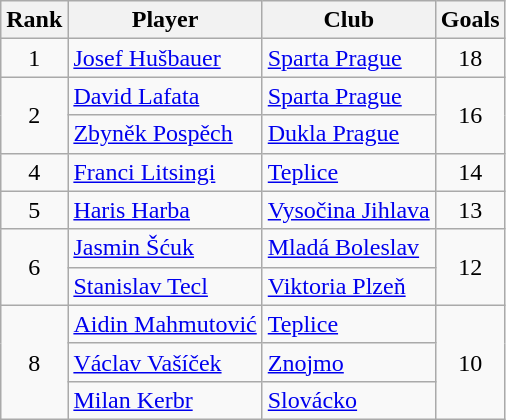<table class="wikitable" style="text-align:center">
<tr>
<th>Rank</th>
<th>Player</th>
<th>Club</th>
<th>Goals</th>
</tr>
<tr>
<td>1</td>
<td align="left"> <a href='#'>Josef Hušbauer</a></td>
<td align="left"><a href='#'>Sparta Prague</a></td>
<td>18</td>
</tr>
<tr>
<td rowspan="2">2</td>
<td align="left"> <a href='#'>David Lafata</a></td>
<td align="left"><a href='#'>Sparta Prague</a></td>
<td rowspan="2">16</td>
</tr>
<tr>
<td align="left"> <a href='#'>Zbyněk Pospěch</a></td>
<td align="left"><a href='#'>Dukla Prague</a></td>
</tr>
<tr>
<td>4</td>
<td align="left"> <a href='#'>Franci Litsingi</a></td>
<td align="left"><a href='#'>Teplice</a></td>
<td>14</td>
</tr>
<tr>
<td>5</td>
<td align="left"> <a href='#'>Haris Harba</a></td>
<td align="left"><a href='#'>Vysočina Jihlava</a></td>
<td>13</td>
</tr>
<tr>
<td rowspan="2">6</td>
<td align="left"> <a href='#'>Jasmin Šćuk</a></td>
<td align="left"><a href='#'>Mladá Boleslav</a></td>
<td rowspan="2">12</td>
</tr>
<tr>
<td align="left"> <a href='#'>Stanislav Tecl</a></td>
<td align="left"><a href='#'>Viktoria Plzeň</a></td>
</tr>
<tr>
<td rowspan="3">8</td>
<td align="left"> <a href='#'>Aidin Mahmutović</a></td>
<td align="left"><a href='#'>Teplice</a></td>
<td rowspan="3">10</td>
</tr>
<tr>
<td align="left"> <a href='#'>Václav Vašíček</a></td>
<td align="left"><a href='#'>Znojmo</a></td>
</tr>
<tr>
<td align="left"> <a href='#'>Milan Kerbr</a></td>
<td align="left"><a href='#'>Slovácko</a></td>
</tr>
</table>
